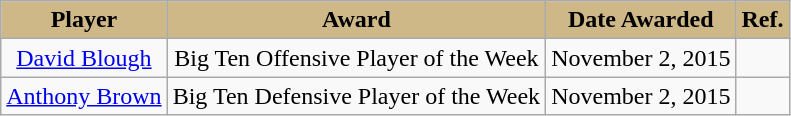<table class="wikitable sortable sortable" style="text-align: center">
<tr align=center>
<th style="background: #CEB888; color: #000000">Player</th>
<th style="background: #CEB888; color: #000000">Award</th>
<th style="background: #CEB888; color: #000000">Date Awarded</th>
<th style="background: #CEB888; color: #000000" class="unsortable">Ref.</th>
</tr>
<tr>
<td><a href='#'>David Blough</a></td>
<td rowspan="1">Big Ten Offensive Player of the Week</td>
<td rowspan="1">November 2, 2015</td>
<td rowspan="1"></td>
</tr>
<tr>
<td><a href='#'>Anthony Brown</a></td>
<td rowspan="1">Big Ten Defensive Player of the Week</td>
<td rowspan="1">November 2, 2015</td>
<td rowspan="1"></td>
</tr>
</table>
